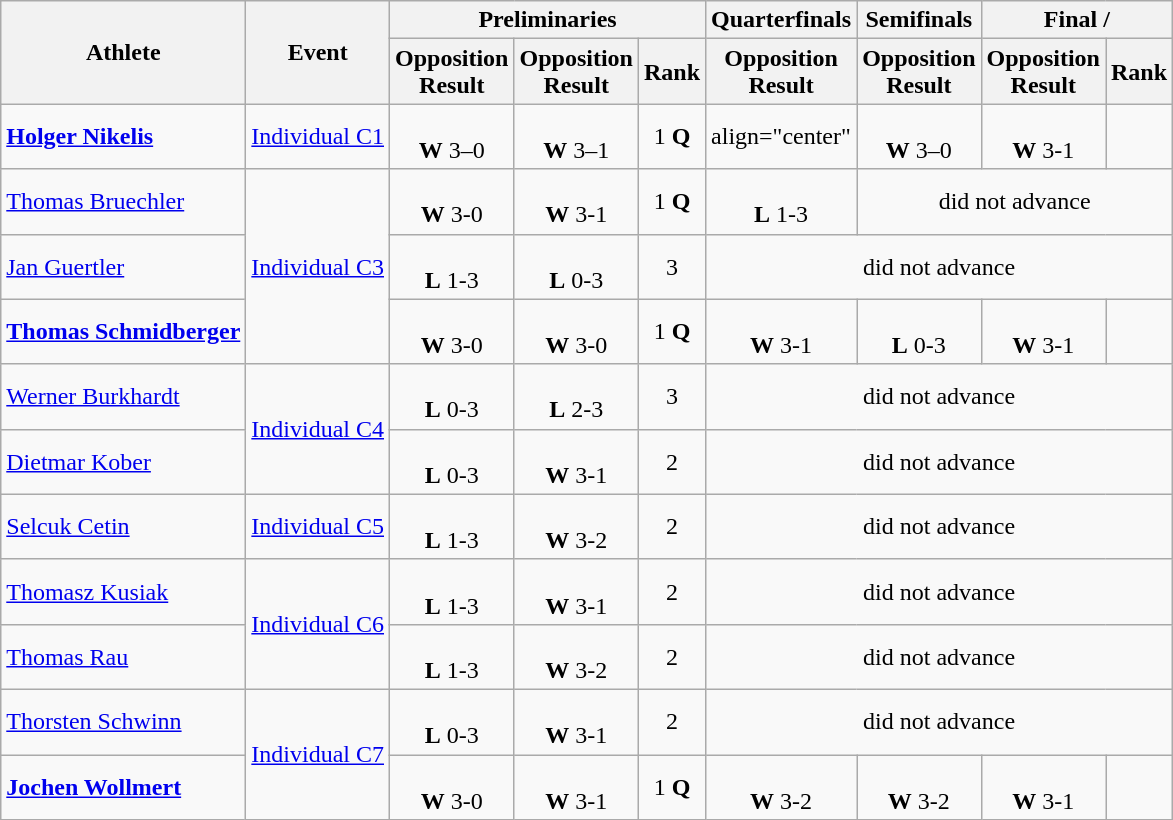<table class=wikitable>
<tr>
<th rowspan="2">Athlete</th>
<th rowspan="2">Event</th>
<th colspan="3">Preliminaries</th>
<th>Quarterfinals</th>
<th>Semifinals</th>
<th colspan="2">Final / </th>
</tr>
<tr>
<th>Opposition<br>Result</th>
<th>Opposition<br>Result</th>
<th>Rank</th>
<th>Opposition<br>Result</th>
<th>Opposition<br>Result</th>
<th>Opposition<br>Result</th>
<th>Rank</th>
</tr>
<tr>
<td><strong><a href='#'>Holger Nikelis</a></strong></td>
<td><a href='#'>Individual C1</a></td>
<td align="center"><br><strong>W</strong> 3–0</td>
<td align="center"><br><strong>W</strong> 3–1</td>
<td align="center">1 <strong>Q</strong></td>
<td>align="center" </td>
<td align="center"><br><strong>W</strong> 3–0</td>
<td align="center"><br><strong>W</strong> 3-1</td>
<td align="center"></td>
</tr>
<tr>
<td><a href='#'>Thomas Bruechler</a></td>
<td rowspan="3"><a href='#'>Individual C3</a></td>
<td align="center"><br><strong>W</strong> 3-0</td>
<td align="center"><br><strong>W</strong> 3-1</td>
<td align="center">1 <strong>Q</strong></td>
<td align="center"><br><strong>L</strong> 1-3</td>
<td align="center" colspan="3">did not advance</td>
</tr>
<tr>
<td><a href='#'>Jan Guertler</a></td>
<td align="center"><br><strong>L</strong> 1-3</td>
<td align="center"><br><strong>L</strong> 0-3</td>
<td align="center">3</td>
<td align="center" colspan="4">did not advance</td>
</tr>
<tr>
<td><strong><a href='#'>Thomas Schmidberger</a></strong></td>
<td align="center"><br><strong>W</strong> 3-0</td>
<td align="center"><br><strong>W</strong> 3-0</td>
<td align="center">1 <strong>Q</strong></td>
<td align="center"><br><strong>W</strong> 3-1</td>
<td align="center"><br><strong>L</strong> 0-3</td>
<td align="center"><br><strong>W</strong> 3-1</td>
<td align="center"></td>
</tr>
<tr>
<td><a href='#'>Werner Burkhardt</a></td>
<td rowspan="2"><a href='#'>Individual C4</a></td>
<td align="center"><br><strong>L</strong> 0-3</td>
<td align="center"><br><strong>L</strong> 2-3</td>
<td align="center">3</td>
<td align="center" colspan="4">did not advance</td>
</tr>
<tr>
<td><a href='#'>Dietmar Kober</a></td>
<td align="center"><br><strong>L</strong> 0-3</td>
<td align="center"><br><strong>W</strong> 3-1</td>
<td align="center">2</td>
<td align="center" colspan="4">did not advance</td>
</tr>
<tr>
<td><a href='#'>Selcuk Cetin</a></td>
<td><a href='#'>Individual C5</a></td>
<td align="center"><br><strong>L</strong> 1-3</td>
<td align="center"><br><strong>W</strong> 3-2</td>
<td align="center">2</td>
<td align="center" colspan="4">did not advance</td>
</tr>
<tr>
<td><a href='#'>Thomasz Kusiak</a></td>
<td rowspan="2"><a href='#'>Individual C6</a></td>
<td align="center"><br><strong>L</strong> 1-3</td>
<td align="center"><br><strong>W</strong> 3-1</td>
<td align="center">2</td>
<td align="center" colspan="4">did not advance</td>
</tr>
<tr>
<td><a href='#'>Thomas Rau</a></td>
<td align="center"><br><strong>L</strong> 1-3</td>
<td align="center"><br><strong>W</strong> 3-2</td>
<td align="center">2</td>
<td align="center" colspan="4">did not advance</td>
</tr>
<tr>
<td><a href='#'>Thorsten Schwinn</a></td>
<td rowspan="2"><a href='#'>Individual C7</a></td>
<td align="center"><br><strong>L</strong> 0-3</td>
<td align="center"><br><strong>W</strong> 3-1</td>
<td align="center">2</td>
<td align="center" colspan="4">did not advance</td>
</tr>
<tr>
<td><strong><a href='#'>Jochen Wollmert</a></strong></td>
<td align="center"><br><strong>W</strong> 3-0</td>
<td align="center"><br><strong>W</strong> 3-1</td>
<td align="center">1 <strong>Q</strong></td>
<td align="center"><br><strong>W</strong> 3-2</td>
<td align="center"><br><strong>W</strong> 3-2</td>
<td align="center"><br><strong>W</strong> 3-1</td>
<td align="center"></td>
</tr>
</table>
